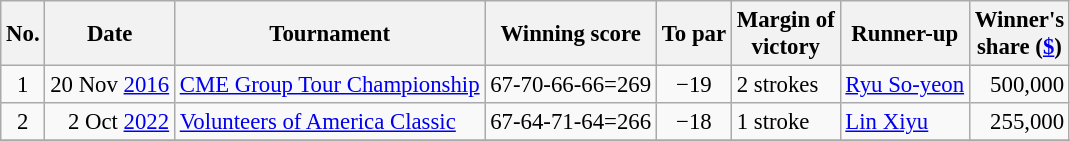<table class="wikitable" style="font-size:95%;">
<tr>
<th>No.</th>
<th>Date</th>
<th>Tournament</th>
<th>Winning score</th>
<th>To par</th>
<th>Margin of<br>victory</th>
<th>Runner-up</th>
<th>Winner's<br>share (<a href='#'>$</a>)</th>
</tr>
<tr>
<td align=center>1</td>
<td align=right>20 Nov <a href='#'>2016</a></td>
<td><a href='#'>CME Group Tour Championship</a></td>
<td align=right>67-70-66-66=269</td>
<td align=center>−19</td>
<td>2 strokes</td>
<td> <a href='#'>Ryu So-yeon</a></td>
<td align=right>500,000</td>
</tr>
<tr>
<td align=center>2</td>
<td align=right>2 Oct  <a href='#'>2022</a></td>
<td><a href='#'>Volunteers of America Classic</a></td>
<td>67-64-71-64=266</td>
<td align=center>−18</td>
<td>1 stroke</td>
<td> <a href='#'>Lin Xiyu</a></td>
<td align=right>255,000</td>
</tr>
<tr>
</tr>
</table>
